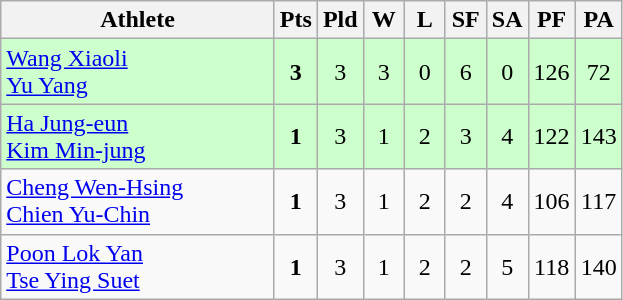<table class=wikitable style="text-align:center">
<tr>
<th width=175>Athlete</th>
<th width=20>Pts</th>
<th width=20>Pld</th>
<th width=20>W</th>
<th width=20>L</th>
<th width=20>SF</th>
<th width=20>SA</th>
<th width=20>PF</th>
<th width=20>PA</th>
</tr>
<tr bgcolor=ccffcc>
<td style="text-align:left"> <a href='#'>Wang Xiaoli</a><br> <a href='#'>Yu Yang</a></td>
<td><strong>3</strong></td>
<td>3</td>
<td>3</td>
<td>0</td>
<td>6</td>
<td>0</td>
<td>126</td>
<td>72</td>
</tr>
<tr bgcolor=ccffcc>
<td style="text-align:left"> <a href='#'>Ha Jung-eun</a><br> <a href='#'>Kim Min-jung</a></td>
<td><strong>1</strong></td>
<td>3</td>
<td>1</td>
<td>2</td>
<td>3</td>
<td>4</td>
<td>122</td>
<td>143</td>
</tr>
<tr bgcolor=>
<td style="text-align:left"> <a href='#'>Cheng Wen-Hsing</a><br> <a href='#'>Chien Yu-Chin</a></td>
<td><strong>1</strong></td>
<td>3</td>
<td>1</td>
<td>2</td>
<td>2</td>
<td>4</td>
<td>106</td>
<td>117</td>
</tr>
<tr bgcolor=>
<td style="text-align:left"> <a href='#'>Poon Lok Yan</a><br> <a href='#'>Tse Ying Suet</a></td>
<td><strong>1</strong></td>
<td>3</td>
<td>1</td>
<td>2</td>
<td>2</td>
<td>5</td>
<td>118</td>
<td>140</td>
</tr>
</table>
